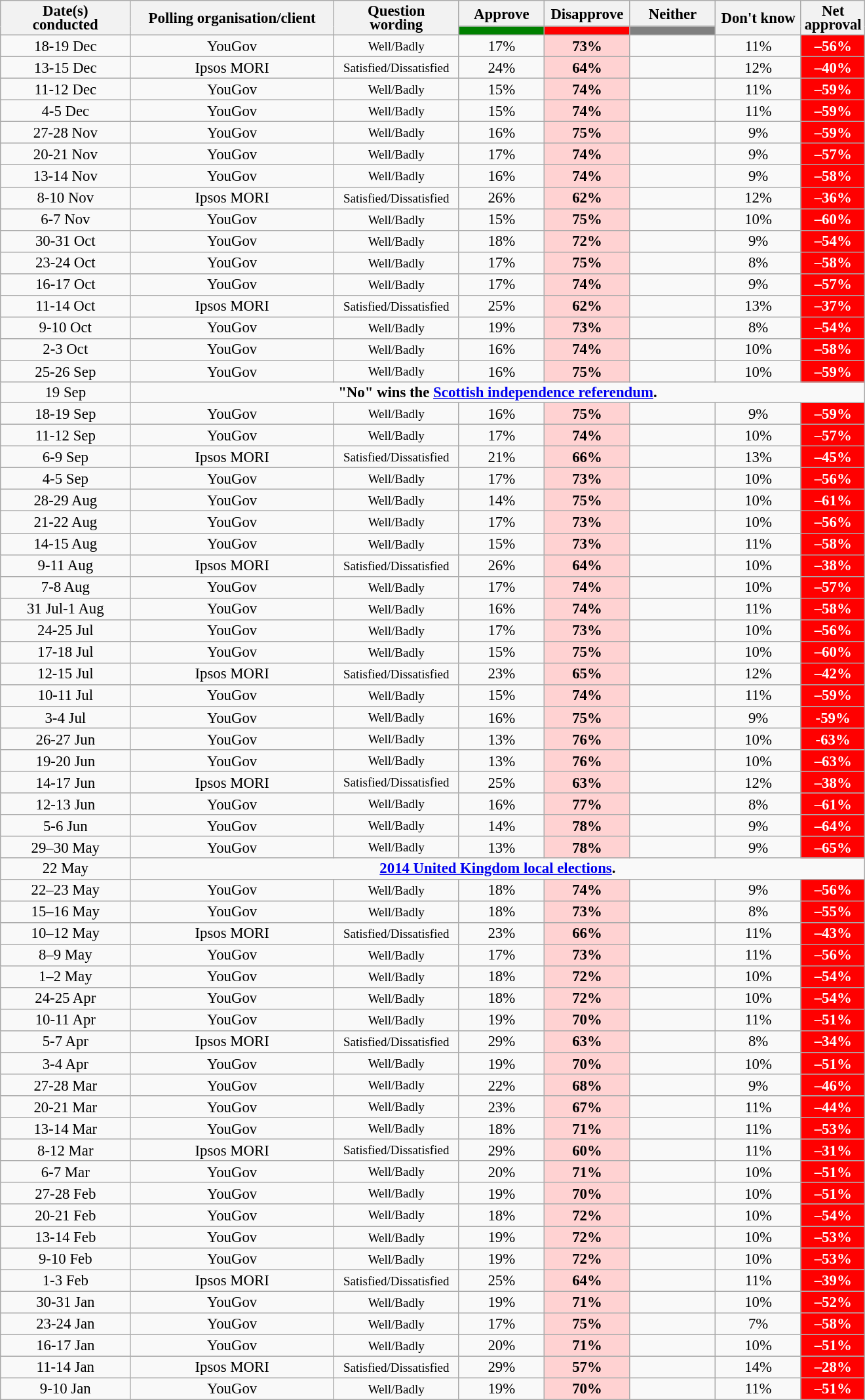<table class="wikitable collapsible sortable" style="text-align:center;font-size:95%;line-height:14px;">
<tr>
<th style="width:125px;" rowspan="2">Date(s)<br>conducted</th>
<th style="width:200px;" rowspan="2">Polling organisation/client</th>
<th style="width:120px;" rowspan="2">Question<br>wording</th>
<th class="unsortable" style="width:80px;">Approve</th>
<th class="unsortable" style="width: 80px;">Disapprove</th>
<th class="unsortable" style="width:80px;">Neither</th>
<th class="unsortable" style="width:80px;" rowspan="2">Don't know</th>
<th class="unsortable" style="width:20px;" rowspan="2">Net approval</th>
</tr>
<tr>
<th class="unsortable" style="background:green;width:60px;"></th>
<th class="unsortable" style="background:red;width:60px;"></th>
<th class="unsortable" style="background:grey;width:60px;"></th>
</tr>
<tr>
<td>18-19 Dec</td>
<td>YouGov</td>
<td><small>Well/Badly</small></td>
<td>17%</td>
<td style="background:#FFD2D2"><strong>73%</strong></td>
<td></td>
<td>11%</td>
<td style="background:red;color:white;"><strong>–56%</strong></td>
</tr>
<tr>
<td>13-15 Dec</td>
<td>Ipsos MORI</td>
<td><small>Satisfied/Dissatisfied</small></td>
<td>24%</td>
<td style="background:#FFD2D2"><strong>64%</strong></td>
<td></td>
<td>12%</td>
<td style="background:red;color:white;"><strong>–40%</strong></td>
</tr>
<tr>
<td>11-12 Dec</td>
<td>YouGov</td>
<td><small>Well/Badly</small></td>
<td>15%</td>
<td style="background:#FFD2D2"><strong>74%</strong></td>
<td></td>
<td>11%</td>
<td style="background:red;color:white;"><strong>–59%</strong></td>
</tr>
<tr>
<td>4-5 Dec</td>
<td>YouGov</td>
<td><small>Well/Badly</small></td>
<td>15%</td>
<td style="background:#FFD2D2"><strong>74%</strong></td>
<td></td>
<td>11%</td>
<td style="background:red;color:white;"><strong>–59%</strong></td>
</tr>
<tr>
<td>27-28 Nov</td>
<td>YouGov</td>
<td><small>Well/Badly</small></td>
<td>16%</td>
<td style="background:#FFD2D2"><strong>75%</strong></td>
<td></td>
<td>9%</td>
<td style="background:red;color:white;"><strong>–59%</strong></td>
</tr>
<tr>
<td>20-21 Nov</td>
<td>YouGov</td>
<td><small>Well/Badly</small></td>
<td>17%</td>
<td style="background:#FFD2D2"><strong>74%</strong></td>
<td></td>
<td>9%</td>
<td style="background:red;color:white;"><strong>–57%</strong></td>
</tr>
<tr>
<td>13-14 Nov</td>
<td>YouGov</td>
<td><small>Well/Badly</small></td>
<td>16%</td>
<td style="background:#FFD2D2"><strong>74%</strong></td>
<td></td>
<td>9%</td>
<td style="background:red;color:white;"><strong>–58%</strong></td>
</tr>
<tr>
<td>8-10 Nov</td>
<td>Ipsos MORI</td>
<td><small>Satisfied/Dissatisfied</small></td>
<td>26%</td>
<td style="background:#FFD2D2"><strong>62%</strong></td>
<td></td>
<td>12%</td>
<td style="background:red;color:white;"><strong>–36%</strong></td>
</tr>
<tr>
<td>6-7 Nov</td>
<td>YouGov</td>
<td><small>Well/Badly</small></td>
<td>15%</td>
<td style="background:#FFD2D2"><strong>75%</strong></td>
<td></td>
<td>10%</td>
<td style="background:red;color:white;"><strong>–60%</strong></td>
</tr>
<tr>
<td>30-31 Oct</td>
<td>YouGov</td>
<td><small>Well/Badly</small></td>
<td>18%</td>
<td style="background:#FFD2D2"><strong>72%</strong></td>
<td></td>
<td>9%</td>
<td style="background:red;color:white;"><strong>–54%</strong></td>
</tr>
<tr>
<td>23-24 Oct</td>
<td>YouGov</td>
<td><small>Well/Badly</small></td>
<td>17%</td>
<td style="background:#FFD2D2"><strong>75%</strong></td>
<td></td>
<td>8%</td>
<td style="background:red;color:white;"><strong>–58%</strong></td>
</tr>
<tr>
<td>16-17 Oct</td>
<td>YouGov</td>
<td><small>Well/Badly</small></td>
<td>17%</td>
<td style="background:#FFD2D2"><strong>74%</strong></td>
<td></td>
<td>9%</td>
<td style="background:red;color:white;"><strong>–57%</strong></td>
</tr>
<tr>
<td>11-14 Oct</td>
<td>Ipsos MORI</td>
<td><small>Satisfied/Dissatisfied</small></td>
<td>25%</td>
<td style="background:#FFD2D2"><strong>62%</strong></td>
<td></td>
<td>13%</td>
<td style="background:red;color:white;"><strong>–37%</strong></td>
</tr>
<tr>
<td>9-10 Oct</td>
<td>YouGov</td>
<td><small>Well/Badly</small></td>
<td>19%</td>
<td style="background:#FFD2D2"><strong>73%</strong></td>
<td></td>
<td>8%</td>
<td style="background:red;color:white;"><strong>–54%</strong></td>
</tr>
<tr>
<td>2-3 Oct</td>
<td>YouGov</td>
<td><small>Well/Badly</small></td>
<td>16%</td>
<td style="background:#FFD2D2"><strong>74%</strong></td>
<td></td>
<td>10%</td>
<td style="background:red;color:white;"><strong>–58%</strong></td>
</tr>
<tr>
<td>25-26 Sep</td>
<td>YouGov</td>
<td><small>Well/Badly</small></td>
<td>16%</td>
<td style="background:#FFD2D2"><strong>75%</strong></td>
<td></td>
<td>10%</td>
<td style="background:red;color:white;"><strong>–59%</strong></td>
</tr>
<tr>
<td>19 Sep</td>
<td colspan="7"><strong>"No" wins the <a href='#'>Scottish independence referendum</a>.</strong></td>
</tr>
<tr>
<td>18-19 Sep</td>
<td>YouGov</td>
<td><small>Well/Badly</small></td>
<td>16%</td>
<td style="background:#FFD2D2"><strong>75%</strong></td>
<td></td>
<td>9%</td>
<td style="background:red;color:white;"><strong>–59%</strong></td>
</tr>
<tr>
<td>11-12 Sep</td>
<td>YouGov</td>
<td><small>Well/Badly</small></td>
<td>17%</td>
<td style="background:#FFD2D2"><strong>74%</strong></td>
<td></td>
<td>10%</td>
<td style="background:red;color:white;"><strong>–57%</strong></td>
</tr>
<tr>
<td>6-9 Sep</td>
<td>Ipsos MORI</td>
<td><small>Satisfied/Dissatisfied</small></td>
<td>21%</td>
<td style="background:#FFD2D2"><strong>66%</strong></td>
<td></td>
<td>13%</td>
<td style="background:red;color:white;"><strong>–45%</strong></td>
</tr>
<tr>
<td>4-5 Sep</td>
<td>YouGov</td>
<td><small>Well/Badly</small></td>
<td>17%</td>
<td style="background:#FFD2D2"><strong>73%</strong></td>
<td></td>
<td>10%</td>
<td style="background:red;color:white;"><strong>–56%</strong></td>
</tr>
<tr>
<td>28-29 Aug</td>
<td>YouGov</td>
<td><small>Well/Badly</small></td>
<td>14%</td>
<td style="background:#FFD2D2"><strong>75%</strong></td>
<td></td>
<td>10%</td>
<td style="background:red;color:white;"><strong>–61%</strong></td>
</tr>
<tr>
<td>21-22 Aug</td>
<td>YouGov</td>
<td><small>Well/Badly</small></td>
<td>17%</td>
<td style="background:#FFD2D2"><strong>73%</strong></td>
<td></td>
<td>10%</td>
<td style="background:red;color:white;"><strong>–56%</strong></td>
</tr>
<tr>
<td>14-15 Aug</td>
<td>YouGov</td>
<td><small>Well/Badly</small></td>
<td>15%</td>
<td style="background:#FFD2D2"><strong>73%</strong></td>
<td></td>
<td>11%</td>
<td style="background:red;color:white;"><strong>–58%</strong></td>
</tr>
<tr>
<td>9-11 Aug</td>
<td>Ipsos MORI</td>
<td><small>Satisfied/Dissatisfied</small></td>
<td>26%</td>
<td style="background:#FFD2D2"><strong>64%</strong></td>
<td></td>
<td>10%</td>
<td style="background:red;color:white;"><strong>–38%</strong></td>
</tr>
<tr>
<td>7-8 Aug</td>
<td>YouGov</td>
<td><small>Well/Badly</small></td>
<td>17%</td>
<td style="background:#FFD2D2"><strong>74%</strong></td>
<td></td>
<td>10%</td>
<td style="background:red;color:white;"><strong>–57%</strong></td>
</tr>
<tr>
<td>31 Jul-1 Aug</td>
<td>YouGov</td>
<td><small>Well/Badly</small></td>
<td>16%</td>
<td style="background:#FFD2D2"><strong>74%</strong></td>
<td></td>
<td>11%</td>
<td style="background:red;color:white;"><strong>–58%</strong></td>
</tr>
<tr>
<td>24-25 Jul</td>
<td>YouGov</td>
<td><small>Well/Badly</small></td>
<td>17%</td>
<td style="background:#FFD2D2"><strong>73%</strong></td>
<td></td>
<td>10%</td>
<td style="background:red;color:white;"><strong>–56%</strong></td>
</tr>
<tr>
<td>17-18 Jul</td>
<td>YouGov</td>
<td><small>Well/Badly</small></td>
<td>15%</td>
<td style="background:#FFD2D2"><strong>75%</strong></td>
<td></td>
<td>10%</td>
<td style="background:red;color:white;"><strong>–60%</strong></td>
</tr>
<tr>
<td>12-15 Jul</td>
<td>Ipsos MORI</td>
<td><small>Satisfied/Dissatisfied</small></td>
<td>23%</td>
<td style="background:#FFD2D2"><strong>65%</strong></td>
<td></td>
<td>12%</td>
<td style="background:red;color:white;"><strong>–42%</strong></td>
</tr>
<tr>
<td>10-11 Jul</td>
<td>YouGov</td>
<td><small>Well/Badly</small></td>
<td>15%</td>
<td style="background:#FFD2D2"><strong>74%</strong></td>
<td></td>
<td>11%</td>
<td style="background:red;color:white;"><strong>–59%</strong></td>
</tr>
<tr>
<td>3-4 Jul</td>
<td>YouGov</td>
<td><small>Well/Badly</small></td>
<td>16%</td>
<td style="background:#FFD2D2"><strong>75%</strong></td>
<td></td>
<td>9%</td>
<td style="background:red;color:white;"><strong>-59%</strong></td>
</tr>
<tr>
<td>26-27 Jun</td>
<td>YouGov</td>
<td><small>Well/Badly</small></td>
<td>13%</td>
<td style="background:#FFD2D2"><strong>76%</strong></td>
<td></td>
<td>10%</td>
<td style="background:red;color:white;"><strong>-63%</strong></td>
</tr>
<tr>
<td>19-20 Jun</td>
<td>YouGov</td>
<td><small>Well/Badly</small></td>
<td>13%</td>
<td style="background:#FFD2D2"><strong>76%</strong></td>
<td></td>
<td>10%</td>
<td style="background:red;color:white;"><strong>–63%</strong></td>
</tr>
<tr>
<td>14-17 Jun</td>
<td>Ipsos MORI</td>
<td><small>Satisfied/Dissatisfied</small></td>
<td>25%</td>
<td style="background:#FFD2D2"><strong>63%</strong></td>
<td></td>
<td>12%</td>
<td style="background:red;color:white;"><strong>–38%</strong></td>
</tr>
<tr>
<td>12-13 Jun</td>
<td>YouGov</td>
<td><small>Well/Badly</small></td>
<td>16%</td>
<td style="background:#FFD2D2"><strong>77%</strong></td>
<td></td>
<td>8%</td>
<td style="background:red;color:white;"><strong>–61%</strong></td>
</tr>
<tr>
<td>5-6 Jun</td>
<td>YouGov</td>
<td><small>Well/Badly</small></td>
<td>14%</td>
<td style="background:#FFD2D2"><strong>78%</strong></td>
<td></td>
<td>9%</td>
<td style="background:red;color:white;"><strong>–64%</strong></td>
</tr>
<tr>
<td>29–30 May</td>
<td>YouGov</td>
<td><small>Well/Badly</small></td>
<td>13%</td>
<td style="background:#FFD2D2"><strong>78%</strong></td>
<td></td>
<td>9%</td>
<td style="background:red;color:white;"><strong>–65%</strong></td>
</tr>
<tr>
<td>22 May</td>
<td colspan="7"><strong><a href='#'>2014 United Kingdom local elections</a>.</strong></td>
</tr>
<tr>
<td>22–23 May</td>
<td>YouGov</td>
<td><small>Well/Badly</small></td>
<td>18%</td>
<td style="background:#FFD2D2"><strong>74%</strong></td>
<td></td>
<td>9%</td>
<td style="background:red;color:white;"><strong>–56%</strong></td>
</tr>
<tr>
<td>15–16 May</td>
<td>YouGov</td>
<td><small>Well/Badly</small></td>
<td>18%</td>
<td style="background:#FFD2D2"><strong>73%</strong></td>
<td></td>
<td>8%</td>
<td style="background:red;color:white;"><strong>–55%</strong></td>
</tr>
<tr>
<td>10–12 May</td>
<td>Ipsos MORI</td>
<td><small>Satisfied/Dissatisfied</small></td>
<td>23%</td>
<td style="background:#FFD2D2"><strong>66%</strong></td>
<td></td>
<td>11%</td>
<td style="background:red;color:white;"><strong>–43%</strong></td>
</tr>
<tr>
<td>8–9 May</td>
<td>YouGov</td>
<td><small>Well/Badly</small></td>
<td>17%</td>
<td style="background:#FFD2D2"><strong>73%</strong></td>
<td></td>
<td>11%</td>
<td style="background:red;color:white;"><strong>–56%</strong></td>
</tr>
<tr>
<td>1–2 May</td>
<td>YouGov</td>
<td><small>Well/Badly</small></td>
<td>18%</td>
<td style="background:#FFD2D2"><strong>72%</strong></td>
<td></td>
<td>10%</td>
<td style="background:red;color:white;"><strong>–54%</strong></td>
</tr>
<tr>
<td>24-25 Apr</td>
<td>YouGov</td>
<td><small>Well/Badly</small></td>
<td>18%</td>
<td style="background:#FFD2D2"><strong>72%</strong></td>
<td></td>
<td>10%</td>
<td style="background:red;color:white;"><strong>–54%</strong></td>
</tr>
<tr>
<td>10-11 Apr</td>
<td>YouGov</td>
<td><small>Well/Badly</small></td>
<td>19%</td>
<td style="background:#FFD2D2"><strong>70%</strong></td>
<td></td>
<td>11%</td>
<td style="background:red;color:white;"><strong>–51%</strong></td>
</tr>
<tr>
<td>5-7 Apr</td>
<td>Ipsos MORI</td>
<td><small>Satisfied/Dissatisfied</small></td>
<td>29%</td>
<td style="background:#FFD2D2"><strong>63%</strong></td>
<td></td>
<td>8%</td>
<td style="background:red;color:white;"><strong>–34%</strong></td>
</tr>
<tr>
<td>3-4 Apr</td>
<td>YouGov</td>
<td><small>Well/Badly</small></td>
<td>19%</td>
<td style="background:#FFD2D2"><strong>70%</strong></td>
<td></td>
<td>10%</td>
<td style="background:red;color:white;"><strong>–51%</strong></td>
</tr>
<tr>
<td>27-28 Mar</td>
<td>YouGov</td>
<td><small>Well/Badly</small></td>
<td>22%</td>
<td style="background:#FFD2D2"><strong>68%</strong></td>
<td></td>
<td>9%</td>
<td style="background:red;color:white;"><strong>–46%</strong></td>
</tr>
<tr>
<td>20-21 Mar</td>
<td>YouGov</td>
<td><small>Well/Badly</small></td>
<td>23%</td>
<td style="background:#FFD2D2"><strong>67%</strong></td>
<td></td>
<td>11%</td>
<td style="background:red;color:white;"><strong>–44%</strong></td>
</tr>
<tr>
<td>13-14 Mar</td>
<td>YouGov</td>
<td><small>Well/Badly</small></td>
<td>18%</td>
<td style="background:#FFD2D2"><strong>71%</strong></td>
<td></td>
<td>11%</td>
<td style="background:red;color:white;"><strong>–53%</strong></td>
</tr>
<tr>
<td>8-12 Mar</td>
<td>Ipsos MORI</td>
<td><small>Satisfied/Dissatisfied</small></td>
<td>29%</td>
<td style="background:#FFD2D2"><strong>60%</strong></td>
<td></td>
<td>11%</td>
<td style="background:red;color:white;"><strong>–31%</strong></td>
</tr>
<tr>
<td>6-7 Mar</td>
<td>YouGov</td>
<td><small>Well/Badly</small></td>
<td>20%</td>
<td style="background:#FFD2D2"><strong>71%</strong></td>
<td></td>
<td>10%</td>
<td style="background:red;color:white;"><strong>–51%</strong></td>
</tr>
<tr>
<td>27-28 Feb</td>
<td>YouGov</td>
<td><small>Well/Badly</small></td>
<td>19%</td>
<td style="background:#FFD2D2"><strong>70%</strong></td>
<td></td>
<td>10%</td>
<td style="background:red;color:white;"><strong>–51%</strong></td>
</tr>
<tr>
<td>20-21 Feb</td>
<td>YouGov</td>
<td><small>Well/Badly</small></td>
<td>18%</td>
<td style="background:#FFD2D2"><strong>72%</strong></td>
<td></td>
<td>10%</td>
<td style="background:red;color:white;"><strong>–54%</strong></td>
</tr>
<tr>
<td>13-14 Feb</td>
<td>YouGov</td>
<td><small>Well/Badly</small></td>
<td>19%</td>
<td style="background:#FFD2D2"><strong>72%</strong></td>
<td></td>
<td>10%</td>
<td style="background:red;color:white;"><strong>–53%</strong></td>
</tr>
<tr>
<td>9-10 Feb</td>
<td>YouGov</td>
<td><small>Well/Badly</small></td>
<td>19%</td>
<td style="background:#FFD2D2"><strong>72%</strong></td>
<td></td>
<td>10%</td>
<td style="background:red;color:white;"><strong>–53%</strong></td>
</tr>
<tr>
<td>1-3 Feb</td>
<td>Ipsos MORI</td>
<td><small>Satisfied/Dissatisfied</small></td>
<td>25%</td>
<td style="background:#FFD2D2"><strong>64%</strong></td>
<td></td>
<td>11%</td>
<td style="background:red;color:white;"><strong>–39%</strong></td>
</tr>
<tr>
<td>30-31 Jan</td>
<td>YouGov</td>
<td><small>Well/Badly</small></td>
<td>19%</td>
<td style="background:#FFD2D2"><strong>71%</strong></td>
<td></td>
<td>10%</td>
<td style="background:red;color:white;"><strong>–52%</strong></td>
</tr>
<tr>
<td>23-24 Jan</td>
<td>YouGov</td>
<td><small>Well/Badly</small></td>
<td>17%</td>
<td style="background:#FFD2D2"><strong>75%</strong></td>
<td></td>
<td>7%</td>
<td style="background:red;color:white;"><strong>–58%</strong></td>
</tr>
<tr>
<td>16-17 Jan</td>
<td>YouGov</td>
<td><small>Well/Badly</small></td>
<td>20%</td>
<td style="background:#FFD2D2"><strong>71%</strong></td>
<td></td>
<td>10%</td>
<td style="background:red;color:white;"><strong>–51%</strong></td>
</tr>
<tr>
<td>11-14 Jan</td>
<td>Ipsos MORI</td>
<td><small>Satisfied/Dissatisfied</small></td>
<td>29%</td>
<td style="background:#FFD2D2"><strong>57%</strong></td>
<td></td>
<td>14%</td>
<td style="background:red;color:white;"><strong>–28%</strong></td>
</tr>
<tr>
<td>9-10 Jan</td>
<td>YouGov</td>
<td><small>Well/Badly</small></td>
<td>19%</td>
<td style="background:#FFD2D2"><strong>70%</strong></td>
<td></td>
<td>11%</td>
<td style="background:red;color:white;"><strong>–51%</strong></td>
</tr>
</table>
